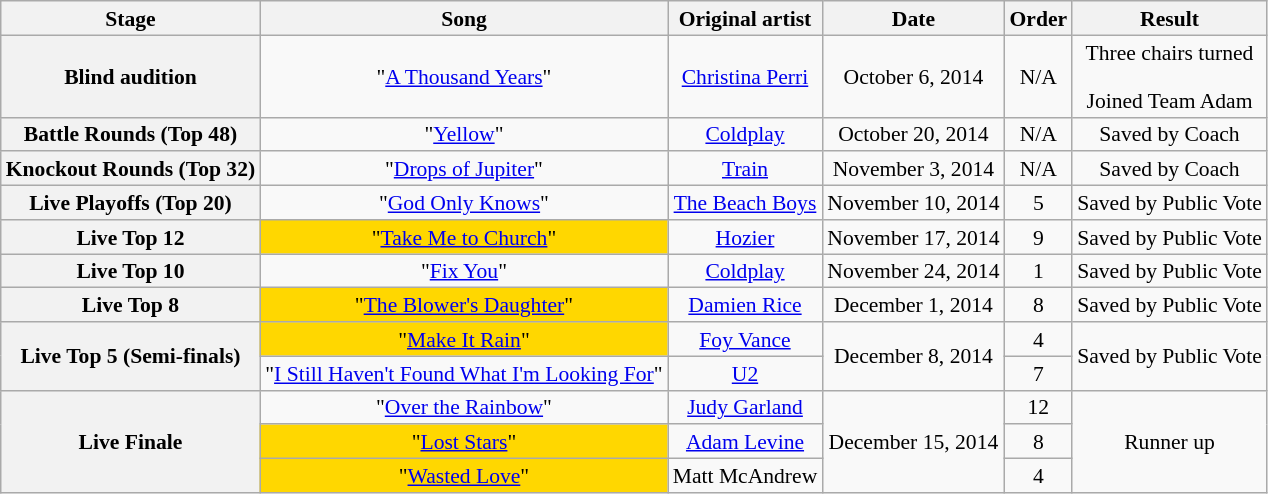<table class="wikitable" style="text-align:center; font-size:90%; line-height:16px;">
<tr>
<th scope="col">Stage</th>
<th scope="col">Song</th>
<th scope="col">Original artist</th>
<th scope="col">Date</th>
<th scope="col">Order</th>
<th scope="col">Result</th>
</tr>
<tr>
<th scope="row">Blind audition</th>
<td>"<a href='#'>A Thousand Years</a>"</td>
<td><a href='#'>Christina Perri</a></td>
<td>October 6, 2014</td>
<td>N/A</td>
<td>Three chairs turned<br><br>Joined Team Adam</td>
</tr>
<tr>
<th scope="row">Battle Rounds (Top 48)</th>
<td>"<a href='#'>Yellow</a>" </td>
<td><a href='#'>Coldplay</a></td>
<td>October 20, 2014</td>
<td>N/A</td>
<td>Saved by Coach</td>
</tr>
<tr>
<th scope="row">Knockout Rounds (Top 32)</th>
<td>"<a href='#'>Drops of Jupiter</a>" </td>
<td><a href='#'>Train</a></td>
<td>November 3, 2014</td>
<td>N/A</td>
<td>Saved by Coach</td>
</tr>
<tr>
<th scope="row">Live Playoffs (Top 20)</th>
<td>"<a href='#'>God Only Knows</a>"</td>
<td><a href='#'>The Beach Boys</a></td>
<td>November 10, 2014</td>
<td>5</td>
<td>Saved by Public Vote</td>
</tr>
<tr>
<th scope="row">Live Top 12</th>
<td style="background:gold;">"<a href='#'>Take Me to Church</a>"</td>
<td><a href='#'>Hozier</a></td>
<td>November 17, 2014</td>
<td>9</td>
<td>Saved by Public Vote</td>
</tr>
<tr>
<th scope="row">Live Top 10</th>
<td>"<a href='#'>Fix You</a>"</td>
<td><a href='#'>Coldplay</a></td>
<td>November 24, 2014</td>
<td>1</td>
<td>Saved by Public Vote</td>
</tr>
<tr>
<th scope="row">Live Top 8</th>
<td style="background:gold;">"<a href='#'>The Blower's Daughter</a>"</td>
<td><a href='#'>Damien Rice</a></td>
<td>December 1, 2014</td>
<td>8</td>
<td>Saved by Public Vote</td>
</tr>
<tr>
<th scope="row" rowspan=2>Live Top 5 (Semi-finals)</th>
<td style="background:gold;">"<a href='#'>Make It Rain</a>"</td>
<td><a href='#'>Foy Vance</a></td>
<td rowspan=2>December 8, 2014</td>
<td>4</td>
<td rowspan=2>Saved by Public Vote</td>
</tr>
<tr>
<td>"<a href='#'>I Still Haven't Found What I'm Looking For</a>"</td>
<td><a href='#'>U2</a></td>
<td>7</td>
</tr>
<tr>
<th scope="row" rowspan=3>Live Finale</th>
<td>"<a href='#'>Over the Rainbow</a>"</td>
<td><a href='#'>Judy Garland</a></td>
<td rowspan=3>December 15, 2014</td>
<td>12</td>
<td rowspan=3>Runner up</td>
</tr>
<tr>
<td style="background:gold;">"<a href='#'>Lost Stars</a>" </td>
<td><a href='#'>Adam Levine</a></td>
<td>8</td>
</tr>
<tr>
<td style="background:gold;">"<a href='#'>Wasted Love</a>" </td>
<td>Matt McAndrew</td>
<td>4</td>
</tr>
</table>
